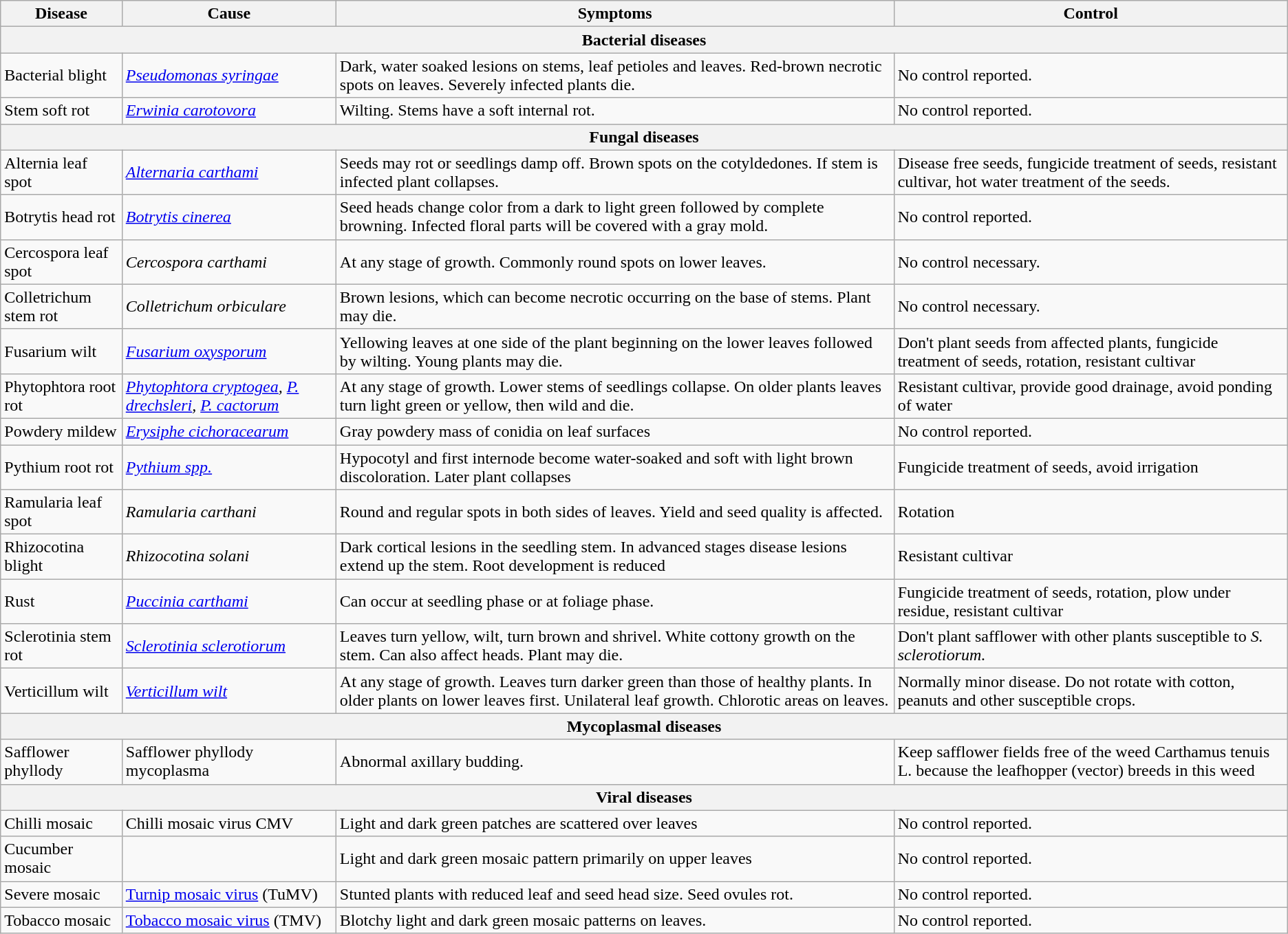<table class="wikitable">
<tr>
<th>Disease</th>
<th>Cause</th>
<th>Symptoms</th>
<th>Control</th>
</tr>
<tr>
<th colspan="4">Bacterial diseases</th>
</tr>
<tr>
<td>Bacterial blight</td>
<td><em><a href='#'>Pseudomonas syringae</a></em></td>
<td>Dark, water soaked lesions on stems, leaf petioles and leaves. Red-brown necrotic spots on leaves. Severely infected plants die.</td>
<td>No control reported.</td>
</tr>
<tr>
<td>Stem soft rot</td>
<td><em><a href='#'>Erwinia carotovora</a></em></td>
<td>Wilting. Stems have a soft internal rot.</td>
<td>No control reported.</td>
</tr>
<tr>
<th colspan="4">Fungal diseases</th>
</tr>
<tr>
<td>Alternia leaf spot</td>
<td><em><a href='#'>Alternaria carthami</a></em></td>
<td>Seeds may rot or seedlings damp off. Brown spots on the cotyldedones. If stem is infected plant collapses.</td>
<td>Disease free seeds, fungicide treatment of seeds, resistant cultivar, hot water treatment of the seeds.</td>
</tr>
<tr>
<td>Botrytis head rot</td>
<td><em><a href='#'>Botrytis cinerea</a></em></td>
<td>Seed heads change color from a dark to light green followed by complete browning. Infected floral parts will be covered with a gray mold.</td>
<td>No control reported.</td>
</tr>
<tr>
<td>Cercospora leaf spot</td>
<td><em>Cercospora carthami</em></td>
<td>At any stage of growth. Commonly round spots on lower leaves.</td>
<td>No control necessary.</td>
</tr>
<tr>
<td>Colletrichum stem rot</td>
<td><em>Colletrichum orbiculare</em></td>
<td>Brown lesions, which can become necrotic occurring on the base of stems. Plant may die.</td>
<td>No control necessary.</td>
</tr>
<tr>
<td>Fusarium wilt</td>
<td><em><a href='#'>Fusarium oxysporum</a></em></td>
<td>Yellowing leaves at one side of the plant beginning on the lower leaves followed by wilting. Young plants may die.</td>
<td>Don't plant seeds from affected plants, fungicide treatment of seeds, rotation, resistant cultivar</td>
</tr>
<tr>
<td>Phytophtora root rot</td>
<td><em><a href='#'>Phytophtora cryptogea</a>, <a href='#'>P. drechsleri</a>, <a href='#'>P. cactorum</a></em></td>
<td>At any stage of growth. Lower stems of seedlings collapse. On older plants leaves turn light green or yellow, then wild and die.</td>
<td>Resistant cultivar, provide good drainage, avoid ponding of water</td>
</tr>
<tr>
<td>Powdery mildew</td>
<td><em><a href='#'>Erysiphe cichoracearum</a></em></td>
<td>Gray powdery mass of conidia on leaf surfaces</td>
<td>No control reported.</td>
</tr>
<tr>
<td>Pythium root rot</td>
<td><em><a href='#'>Pythium spp.</a></em></td>
<td>Hypocotyl and first internode become water-soaked and soft with light brown discoloration. Later plant collapses</td>
<td>Fungicide treatment of seeds, avoid irrigation</td>
</tr>
<tr>
<td>Ramularia leaf spot</td>
<td><em>Ramularia carthani</em></td>
<td>Round and regular spots in both sides of leaves. Yield and seed quality is affected.</td>
<td>Rotation</td>
</tr>
<tr>
<td>Rhizocotina blight</td>
<td><em>Rhizocotina solani</em></td>
<td>Dark cortical lesions in the seedling stem. In advanced stages disease lesions extend up the stem. Root development is reduced</td>
<td>Resistant cultivar</td>
</tr>
<tr>
<td>Rust</td>
<td><em><a href='#'>Puccinia carthami</a></em></td>
<td>Can occur at seedling phase or at foliage phase.</td>
<td>Fungicide treatment of seeds, rotation, plow under residue, resistant cultivar</td>
</tr>
<tr>
<td>Sclerotinia stem rot</td>
<td><em><a href='#'>Sclerotinia sclerotiorum</a></em></td>
<td>Leaves turn yellow, wilt, turn brown and shrivel. White cottony growth on the stem. Can also affect heads. Plant may die.</td>
<td>Don't plant safflower with other plants susceptible to <em>S. sclerotiorum.</em></td>
</tr>
<tr>
<td>Verticillum wilt</td>
<td><em><a href='#'>Verticillum wilt</a></em></td>
<td>At any stage of growth. Leaves turn darker green than those of healthy plants. In older plants on lower leaves first. Unilateral leaf growth. Chlorotic areas on leaves.</td>
<td>Normally minor disease. Do not rotate with cotton, peanuts and other susceptible crops.</td>
</tr>
<tr>
<th colspan="4">Mycoplasmal diseases</th>
</tr>
<tr>
<td>Safflower phyllody</td>
<td>Safflower phyllody mycoplasma</td>
<td>Abnormal axillary budding.</td>
<td>Keep safflower fields free of the weed Carthamus tenuis L. because the leafhopper (vector) breeds in this weed</td>
</tr>
<tr>
<th colspan="4">Viral diseases</th>
</tr>
<tr>
<td>Chilli mosaic</td>
<td>Chilli mosaic virus CMV</td>
<td>Light and dark green patches are scattered over leaves</td>
<td>No control reported.</td>
</tr>
<tr>
<td>Cucumber mosaic</td>
<td></td>
<td>Light and dark green mosaic pattern primarily on upper leaves</td>
<td>No control reported.</td>
</tr>
<tr>
<td>Severe mosaic</td>
<td><a href='#'>Turnip mosaic virus</a> (TuMV)</td>
<td>Stunted plants with reduced leaf and seed head size. Seed ovules rot.</td>
<td>No control reported.</td>
</tr>
<tr>
<td>Tobacco mosaic</td>
<td><a href='#'>Tobacco mosaic virus</a> (TMV)</td>
<td>Blotchy light and dark green mosaic patterns on leaves.</td>
<td>No control reported.</td>
</tr>
</table>
